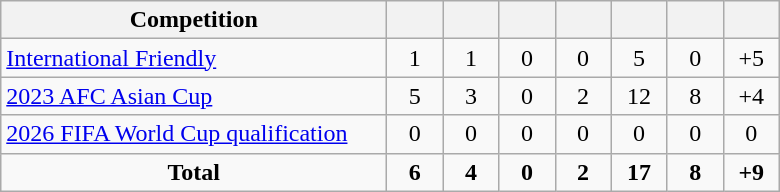<table class="wikitable" style="text-align: center;">
<tr>
<th width=250>Competition</th>
<th width=30></th>
<th width=30></th>
<th width=30></th>
<th width=30></th>
<th width=30></th>
<th width=30></th>
<th width=30></th>
</tr>
<tr>
<td align=left><a href='#'>International Friendly</a></td>
<td>1</td>
<td>1</td>
<td>0</td>
<td>0</td>
<td>5</td>
<td>0</td>
<td>+5</td>
</tr>
<tr>
<td align=left><a href='#'>2023 AFC Asian Cup</a></td>
<td>5</td>
<td>3</td>
<td>0</td>
<td>2</td>
<td>12</td>
<td>8</td>
<td>+4</td>
</tr>
<tr>
<td align=left><a href='#'>2026 FIFA World Cup qualification</a></td>
<td>0</td>
<td>0</td>
<td>0</td>
<td>0</td>
<td>0</td>
<td>0</td>
<td>0</td>
</tr>
<tr>
<td><strong>Total</strong></td>
<td><strong>6</strong></td>
<td><strong>4</strong></td>
<td><strong>0</strong></td>
<td><strong>2</strong></td>
<td><strong>17</strong></td>
<td><strong>8</strong></td>
<td><strong>+9</strong></td>
</tr>
</table>
